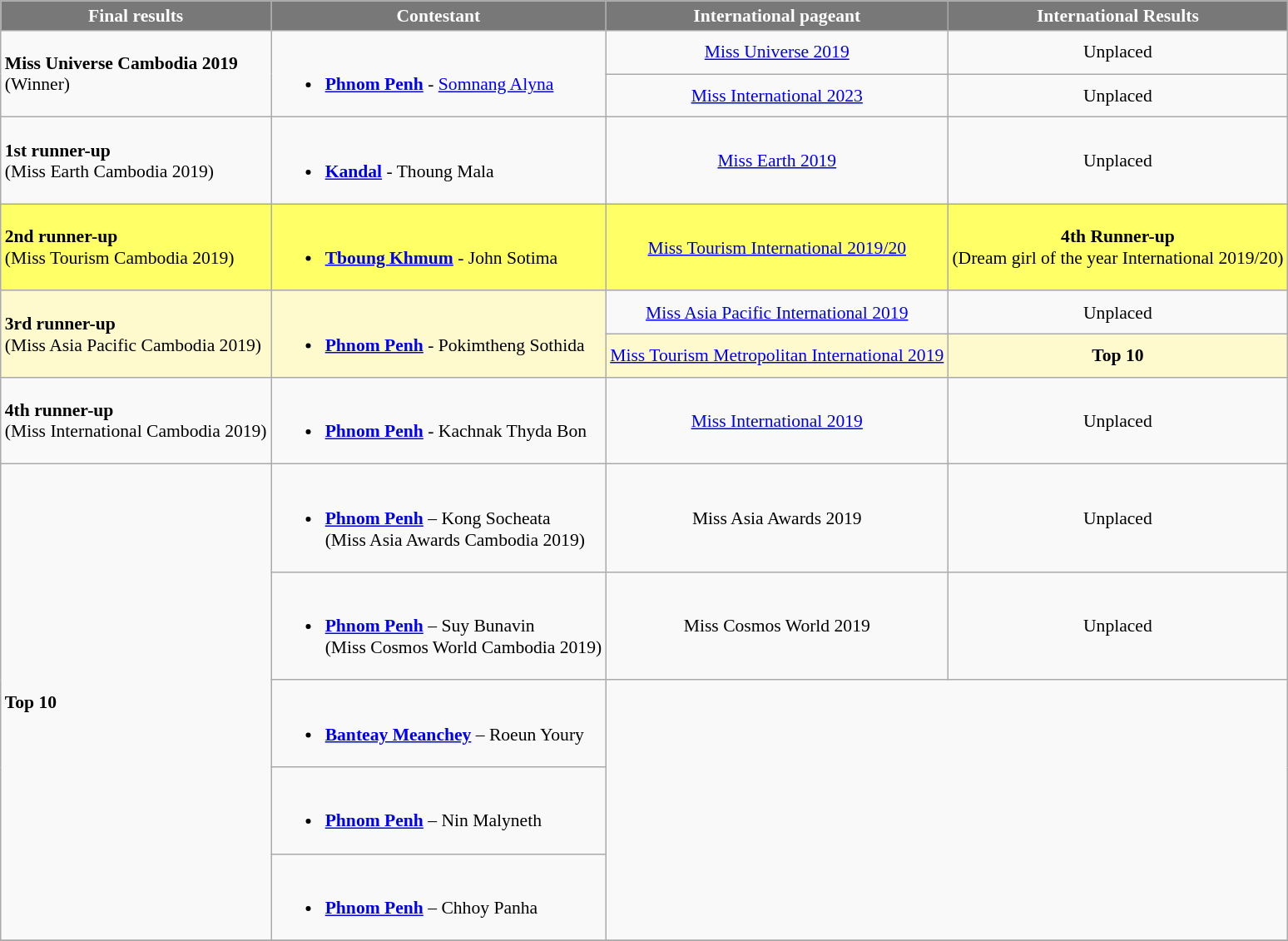<table class="wikitable sortable" style="font-size: 90%;">
<tr>
<th style="background-color:#787878;color:#FFFFFF;">Final results</th>
<th style="background-color:#787878;color:#FFFFFF;">Contestant</th>
<th style="background-color:#787878;color:#FFFFFF;">International pageant</th>
<th style="background-color:#787878;color:#FFFFFF;">International Results</th>
</tr>
<tr>
<td rowspan="2"><strong>Miss Universe Cambodia 2019</strong><br>(Winner)</td>
<td rowspan="2"><br><ul><li><strong> <a href='#'>Phnom Penh</a></strong> - <a href='#'>Somnang Alyna</a></li></ul></td>
<td style="text-align:center;"><a href='#'>Miss Universe 2019</a></td>
<td style="text-align:center;">Unplaced</td>
</tr>
<tr>
<td style="text-align:center;"><a href='#'>Miss International 2023</a></td>
<td style="text-align:center;">Unplaced</td>
</tr>
<tr>
<td><strong>1st runner-up</strong> <br>(Miss Earth Cambodia 2019)</td>
<td><br><ul><li><strong><a href='#'>Kandal</a></strong> - Thoung Mala</li></ul></td>
<td style="text-align:center;"><a href='#'>Miss Earth 2019</a></td>
<td style="text-align:center;">Unplaced</td>
</tr>
<tr>
<td style="background:#FFFF66;"><strong>2nd runner-up</strong><br>(Miss Tourism Cambodia 2019)</td>
<td style="background:#FFFF66;"><br><ul><li><strong><a href='#'>Tboung Khmum</a></strong> - John Sotima</li></ul></td>
<td style="background:#FFFF66; text-align:center;"><a href='#'>Miss Tourism International 2019/20</a></td>
<td style="background:#FFFF66; text-align:center;"><strong>4th Runner-up</strong><br>(Dream girl of the year International 2019/20)</td>
</tr>
<tr>
<td rowspan="2" style="background:#FFFACD;"><strong>3rd runner-up</strong><br>(Miss Asia Pacific Cambodia 2019)</td>
<td rowspan="2" style="background:#FFFACD;"><br><ul><li><strong> <a href='#'>Phnom Penh</a></strong> - Pokimtheng Sothida</li></ul></td>
<td style="text-align:center;"><a href='#'>Miss Asia Pacific International 2019</a></td>
<td style="text-align:center;">Unplaced</td>
</tr>
<tr>
<td style="background:#FFFACD; text-align:center;"><a href='#'>Miss Tourism Metropolitan International 2019</a></td>
<td style="background:#FFFACD; text-align:center;"><strong>Top 10</strong></td>
</tr>
<tr>
<td><strong>4th runner-up</strong><br>(Miss International Cambodia 2019)</td>
<td><br><ul><li><strong> <a href='#'>Phnom Penh</a></strong> - Kachnak Thyda Bon</li></ul></td>
<td style="text-align:center;"><a href='#'>Miss International 2019</a></td>
<td style="text-align:center;">Unplaced</td>
</tr>
<tr>
<td rowspan="5"><strong>Top 10</strong></td>
<td><br><ul><li><strong> <a href='#'>Phnom Penh</a></strong> – Kong Socheata<br>(Miss Asia Awards Cambodia 2019)</li></ul></td>
<td style="text-align:center;">Miss Asia Awards 2019</td>
<td style="text-align:center;">Unplaced</td>
</tr>
<tr>
<td><br><ul><li><strong> <a href='#'>Phnom Penh</a></strong> – Suy Bunavin<br>(Miss Cosmos World Cambodia 2019)</li></ul></td>
<td style="text-align:center;">Miss Cosmos World 2019</td>
<td style="text-align:center;">Unplaced</td>
</tr>
<tr>
<td><br><ul><li><strong><a href='#'>Banteay Meanchey</a></strong> – Roeun Youry</li></ul></td>
<td colspan="2" rowspan="3"></td>
</tr>
<tr>
<td><br><ul><li><strong> <a href='#'>Phnom Penh</a></strong> – Nin Malyneth</li></ul></td>
</tr>
<tr>
<td><br><ul><li><strong> <a href='#'>Phnom Penh</a></strong> – Chhoy Panha</li></ul></td>
</tr>
<tr>
</tr>
</table>
